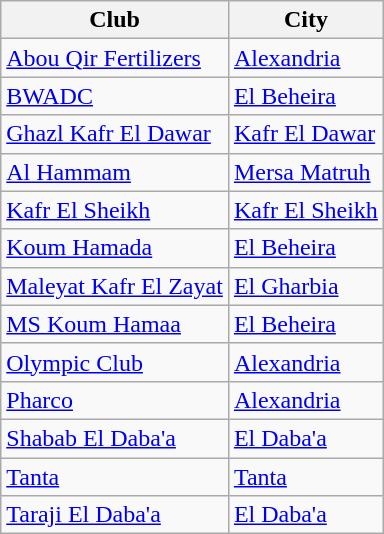<table class="wikitable sortable">
<tr>
<th>Club</th>
<th>City</th>
</tr>
<tr>
<td><a href='#'>Abou Qir Fertilizers</a></td>
<td><a href='#'>Alexandria</a></td>
</tr>
<tr>
<td><a href='#'>BWADC</a></td>
<td><a href='#'>El Beheira</a></td>
</tr>
<tr>
<td><a href='#'>Ghazl Kafr El Dawar</a></td>
<td><a href='#'>Kafr El Dawar</a></td>
</tr>
<tr>
<td><a href='#'>Al Hammam</a></td>
<td><a href='#'>Mersa Matruh</a></td>
</tr>
<tr>
<td><a href='#'>Kafr El Sheikh</a></td>
<td><a href='#'>Kafr El Sheikh</a></td>
</tr>
<tr>
<td><a href='#'>Koum Hamada</a></td>
<td><a href='#'>El Beheira</a></td>
</tr>
<tr>
<td><a href='#'>Maleyat Kafr El Zayat</a></td>
<td><a href='#'>El Gharbia</a></td>
</tr>
<tr>
<td><a href='#'>MS Koum Hamaa</a></td>
<td><a href='#'>El Beheira</a></td>
</tr>
<tr>
<td><a href='#'>Olympic Club</a></td>
<td><a href='#'>Alexandria</a></td>
</tr>
<tr>
<td><a href='#'>Pharco</a></td>
<td><a href='#'>Alexandria</a></td>
</tr>
<tr>
<td><a href='#'>Shabab El Daba'a</a></td>
<td><a href='#'>El Daba'a</a></td>
</tr>
<tr>
<td><a href='#'>Tanta</a></td>
<td><a href='#'>Tanta</a></td>
</tr>
<tr>
<td><a href='#'>Taraji El Daba'a</a></td>
<td><a href='#'>El Daba'a</a></td>
</tr>
</table>
